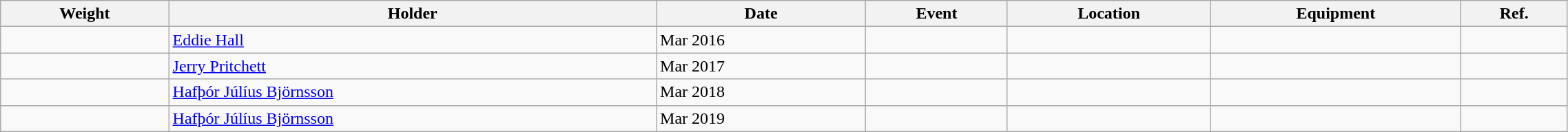<table class="wikitable sortable" style="display: inline-table;width: 120%;">
<tr>
<th scope="col">Weight</th>
<th scope="col">Holder</th>
<th scope="col" class="unsortable">Date</th>
<th scope="col" class="unsortable">Event</th>
<th scope="col">Location</th>
<th scope="col" class="unsortable">Equipment</th>
<th scope="col" class="unsortable">Ref.</th>
</tr>
<tr>
<td></td>
<td> <a href='#'>Eddie Hall</a></td>
<td>Mar 2016</td>
<td></td>
<td></td>
<td></td>
<td></td>
</tr>
<tr>
<td></td>
<td> <a href='#'>Jerry Pritchett</a></td>
<td>Mar 2017</td>
<td></td>
<td></td>
<td></td>
<td></td>
</tr>
<tr>
<td></td>
<td> <a href='#'>Hafþór Júlíus Björnsson</a></td>
<td>Mar 2018</td>
<td></td>
<td></td>
<td></td>
<td></td>
</tr>
<tr>
<td></td>
<td> <a href='#'>Hafþór Júlíus Björnsson</a></td>
<td>Mar 2019</td>
<td></td>
<td></td>
<td></td>
<td></td>
</tr>
</table>
